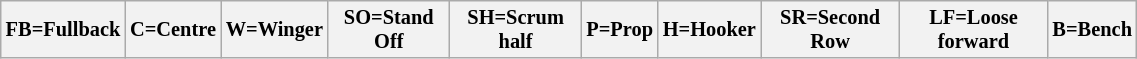<table class="wikitable"  style="font-size:85%; width:60%;">
<tr>
<th>FB=Fullback</th>
<th>C=Centre</th>
<th>W=Winger</th>
<th>SO=Stand Off</th>
<th>SH=Scrum half</th>
<th>P=Prop</th>
<th>H=Hooker</th>
<th>SR=Second Row</th>
<th>LF=Loose forward</th>
<th>B=Bench</th>
</tr>
</table>
